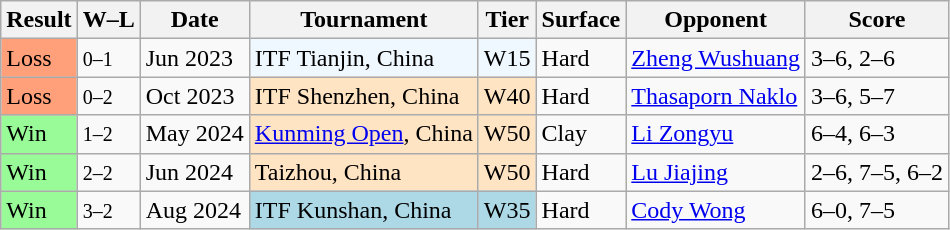<table class="sortable wikitable">
<tr>
<th>Result</th>
<th class="unsortable">W–L</th>
<th>Date</th>
<th>Tournament</th>
<th>Tier</th>
<th>Surface</th>
<th>Opponent</th>
<th class="unsortable">Score</th>
</tr>
<tr>
<td style="background:#ffa07a">Loss</td>
<td><small>0–1</small></td>
<td>Jun 2023</td>
<td style="background:#f0f8ff;">ITF Tianjin, China</td>
<td style="background:#f0f8ff;">W15</td>
<td>Hard</td>
<td> <a href='#'>Zheng Wushuang</a></td>
<td>3–6, 2–6</td>
</tr>
<tr>
<td style="background:#ffa07a">Loss</td>
<td><small>0–2</small></td>
<td>Oct 2023</td>
<td style="background:#ffe4c4;">ITF Shenzhen, China</td>
<td style="background:#ffe4c4;">W40</td>
<td>Hard</td>
<td> <a href='#'>Thasaporn Naklo</a></td>
<td>3–6, 5–7</td>
</tr>
<tr>
<td style="background:#98fb98;">Win</td>
<td><small>1–2</small></td>
<td>May 2024</td>
<td style="background:#ffe4c4;"><a href='#'>Kunming Open</a>, China</td>
<td style="background:#ffe4c4;">W50</td>
<td>Clay</td>
<td> <a href='#'>Li Zongyu</a></td>
<td>6–4, 6–3</td>
</tr>
<tr>
<td style="background:#98fb98;">Win</td>
<td><small>2–2</small></td>
<td>Jun 2024</td>
<td style="background:#ffe4c4;">Taizhou, China</td>
<td style="background:#ffe4c4;">W50</td>
<td>Hard</td>
<td> <a href='#'>Lu Jiajing</a></td>
<td>2–6, 7–5, 6–2</td>
</tr>
<tr>
<td style="background:#98fb98;">Win</td>
<td><small>3–2</small></td>
<td>Aug 2024</td>
<td style="background:lightblue;">ITF Kunshan, China</td>
<td style="background:lightblue;">W35</td>
<td>Hard</td>
<td> <a href='#'>Cody Wong</a></td>
<td>6–0, 7–5</td>
</tr>
</table>
